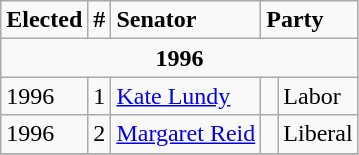<table class="wikitable floatright">
<tr>
<td><strong>Elected</strong></td>
<td><strong>#</strong></td>
<td><strong>Senator</strong></td>
<td colspan="2"><strong>Party</strong></td>
</tr>
<tr>
<td style="text-align:center;" colspan="5"><strong>1996</strong></td>
</tr>
<tr>
<td>1996</td>
<td>1</td>
<td><a href='#'>Kate Lundy</a></td>
<td> </td>
<td>Labor</td>
</tr>
<tr>
<td>1996</td>
<td>2</td>
<td><a href='#'>Margaret Reid</a></td>
<td> </td>
<td>Liberal</td>
</tr>
<tr>
</tr>
</table>
